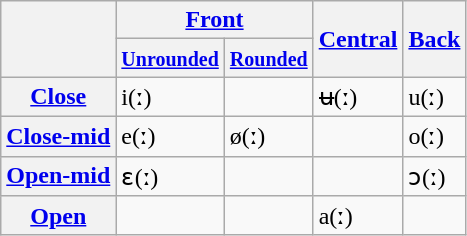<table class="wikitable">
<tr>
<th rowspan="2"></th>
<th colspan="2"><a href='#'>Front</a></th>
<th rowspan="2"><a href='#'>Central</a></th>
<th rowspan="2"><a href='#'>Back</a></th>
</tr>
<tr>
<th><small><a href='#'>Unrounded</a></small></th>
<th><small><a href='#'>Rounded</a></small></th>
</tr>
<tr>
<th><a href='#'>Close</a></th>
<td>i(ː)</td>
<td></td>
<td>ʉ(ː)</td>
<td>u(ː)</td>
</tr>
<tr>
<th><a href='#'>Close-mid</a></th>
<td>e(ː)</td>
<td>ø(ː)</td>
<td></td>
<td>o(ː)</td>
</tr>
<tr>
<th><a href='#'>Open-mid</a></th>
<td>ɛ(ː)</td>
<td></td>
<td></td>
<td>ɔ(ː)</td>
</tr>
<tr>
<th><a href='#'>Open</a></th>
<td></td>
<td></td>
<td>a(ː)</td>
<td></td>
</tr>
</table>
